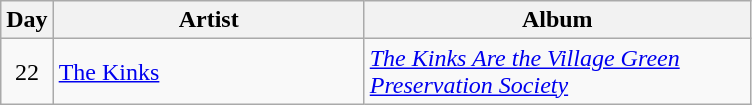<table class="wikitable" border="1">
<tr>
<th>Day</th>
<th width="200">Artist</th>
<th width="250">Album</th>
</tr>
<tr>
<td style="text-align:center;" rowspan="1">22</td>
<td><a href='#'>The Kinks</a></td>
<td><em><a href='#'>The Kinks Are the Village Green Preservation Society</a></em></td>
</tr>
</table>
